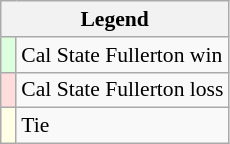<table class="wikitable" style="font-size:90%">
<tr>
<th colspan="2">Legend</th>
</tr>
<tr>
<td bgcolor=ddffdd> </td>
<td>Cal State Fullerton win</td>
</tr>
<tr>
<td bgcolor=ffdddd> </td>
<td>Cal State Fullerton loss</td>
</tr>
<tr>
<td bgcolor="#FFFFE6"> </td>
<td>Tie</td>
</tr>
</table>
